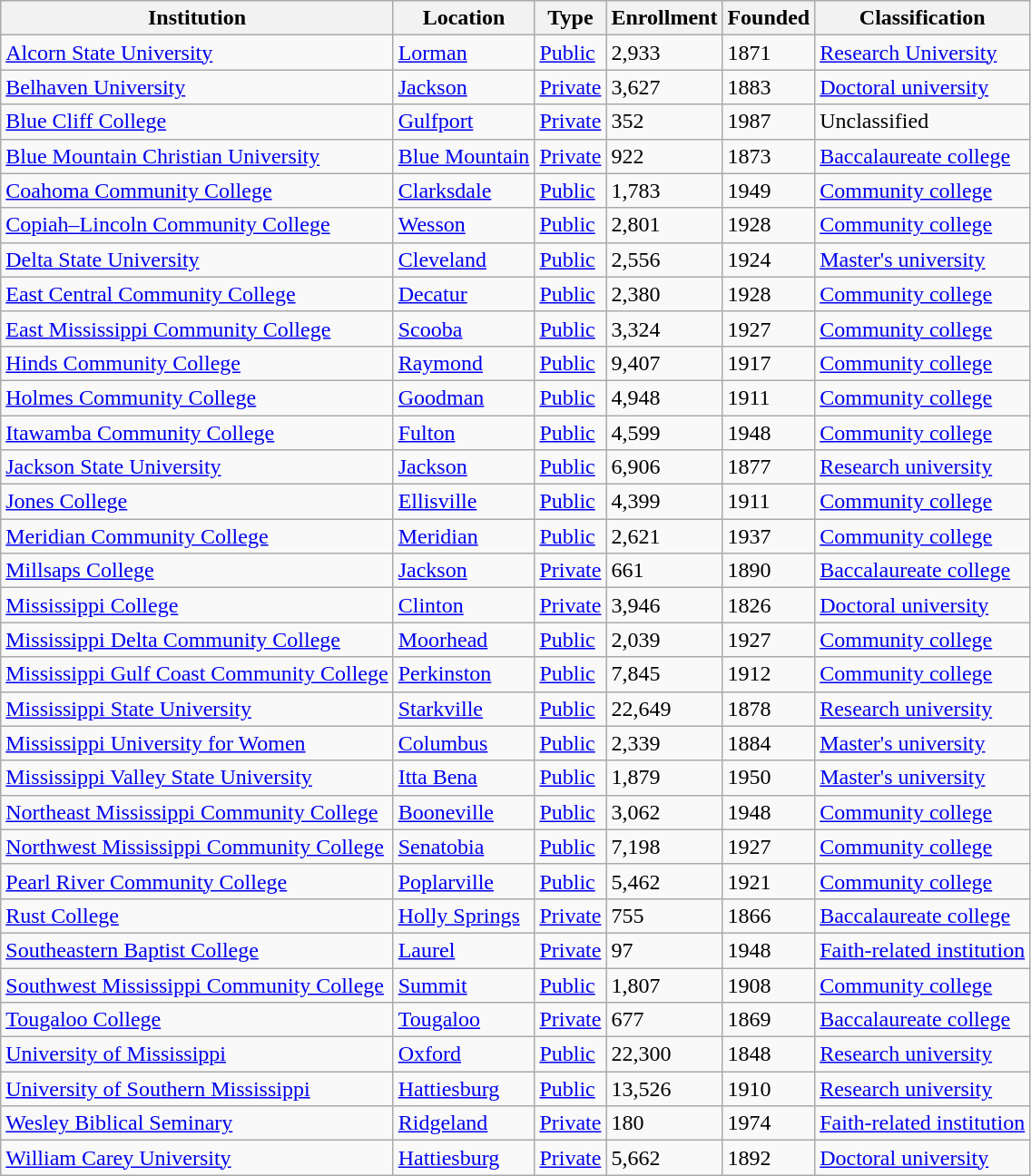<table class="wikitable sortable">
<tr>
<th>Institution</th>
<th>Location</th>
<th>Type</th>
<th>Enrollment</th>
<th>Founded</th>
<th>Classification</th>
</tr>
<tr>
<td><a href='#'>Alcorn State University</a></td>
<td><a href='#'>Lorman</a></td>
<td><a href='#'>Public</a></td>
<td>2,933</td>
<td>1871</td>
<td><a href='#'>Research University</a></td>
</tr>
<tr>
<td><a href='#'>Belhaven University</a></td>
<td><a href='#'>Jackson</a></td>
<td><a href='#'>Private</a></td>
<td>3,627</td>
<td>1883</td>
<td><a href='#'>Doctoral university</a></td>
</tr>
<tr>
<td><a href='#'>Blue Cliff College</a></td>
<td><a href='#'>Gulfport</a></td>
<td><a href='#'>Private</a></td>
<td>352</td>
<td>1987</td>
<td>Unclassified</td>
</tr>
<tr>
<td><a href='#'>Blue Mountain Christian University</a></td>
<td><a href='#'>Blue Mountain</a></td>
<td><a href='#'>Private</a></td>
<td>922</td>
<td>1873</td>
<td><a href='#'>Baccalaureate college</a></td>
</tr>
<tr>
<td><a href='#'>Coahoma Community College</a></td>
<td><a href='#'>Clarksdale</a></td>
<td><a href='#'>Public</a></td>
<td>1,783</td>
<td>1949</td>
<td><a href='#'>Community college</a></td>
</tr>
<tr>
<td><a href='#'>Copiah–Lincoln Community College</a></td>
<td><a href='#'>Wesson</a></td>
<td><a href='#'>Public</a></td>
<td>2,801</td>
<td>1928</td>
<td><a href='#'>Community college</a></td>
</tr>
<tr>
<td><a href='#'>Delta State University</a></td>
<td><a href='#'>Cleveland</a></td>
<td><a href='#'>Public</a></td>
<td>2,556</td>
<td>1924</td>
<td><a href='#'>Master's university</a></td>
</tr>
<tr>
<td><a href='#'>East Central Community College</a></td>
<td><a href='#'>Decatur</a></td>
<td><a href='#'>Public</a></td>
<td>2,380</td>
<td>1928</td>
<td><a href='#'>Community college</a></td>
</tr>
<tr>
<td><a href='#'>East Mississippi Community College</a></td>
<td><a href='#'>Scooba</a></td>
<td><a href='#'>Public</a></td>
<td>3,324</td>
<td>1927</td>
<td><a href='#'>Community college</a></td>
</tr>
<tr>
<td><a href='#'>Hinds Community College</a></td>
<td><a href='#'>Raymond</a></td>
<td><a href='#'>Public</a></td>
<td>9,407</td>
<td>1917</td>
<td><a href='#'>Community college</a></td>
</tr>
<tr>
<td><a href='#'>Holmes Community College</a></td>
<td><a href='#'>Goodman</a></td>
<td><a href='#'>Public</a></td>
<td>4,948</td>
<td>1911</td>
<td><a href='#'>Community college</a></td>
</tr>
<tr>
<td><a href='#'>Itawamba Community College</a></td>
<td><a href='#'>Fulton</a></td>
<td><a href='#'>Public</a></td>
<td>4,599</td>
<td>1948</td>
<td><a href='#'>Community college</a></td>
</tr>
<tr>
<td><a href='#'>Jackson State University</a></td>
<td><a href='#'>Jackson</a></td>
<td><a href='#'>Public</a></td>
<td>6,906</td>
<td>1877</td>
<td><a href='#'>Research university</a></td>
</tr>
<tr>
<td><a href='#'>Jones College</a></td>
<td><a href='#'>Ellisville</a></td>
<td><a href='#'>Public</a></td>
<td>4,399</td>
<td>1911</td>
<td><a href='#'>Community college</a></td>
</tr>
<tr>
<td><a href='#'>Meridian Community College</a></td>
<td><a href='#'>Meridian</a></td>
<td><a href='#'>Public</a></td>
<td>2,621</td>
<td>1937</td>
<td><a href='#'>Community college</a></td>
</tr>
<tr>
<td><a href='#'>Millsaps College</a></td>
<td><a href='#'>Jackson</a></td>
<td><a href='#'>Private</a></td>
<td>661</td>
<td>1890</td>
<td><a href='#'>Baccalaureate college</a></td>
</tr>
<tr>
<td><a href='#'>Mississippi College</a></td>
<td><a href='#'>Clinton</a></td>
<td><a href='#'>Private</a></td>
<td>3,946</td>
<td>1826</td>
<td><a href='#'>Doctoral university</a></td>
</tr>
<tr>
<td><a href='#'>Mississippi Delta Community College</a></td>
<td><a href='#'>Moorhead</a></td>
<td><a href='#'>Public</a></td>
<td>2,039</td>
<td>1927</td>
<td><a href='#'>Community college</a></td>
</tr>
<tr>
<td><a href='#'>Mississippi Gulf Coast Community College</a></td>
<td><a href='#'>Perkinston</a></td>
<td><a href='#'>Public</a></td>
<td>7,845</td>
<td>1912</td>
<td><a href='#'>Community college</a></td>
</tr>
<tr>
<td><a href='#'>Mississippi State University</a></td>
<td><a href='#'>Starkville</a></td>
<td><a href='#'>Public</a></td>
<td>22,649</td>
<td>1878</td>
<td><a href='#'>Research university</a></td>
</tr>
<tr>
<td><a href='#'>Mississippi University for Women</a></td>
<td><a href='#'>Columbus</a></td>
<td><a href='#'>Public</a></td>
<td>2,339</td>
<td>1884</td>
<td><a href='#'>Master's university</a></td>
</tr>
<tr>
<td><a href='#'>Mississippi Valley State University</a></td>
<td><a href='#'>Itta Bena</a></td>
<td><a href='#'>Public</a></td>
<td>1,879</td>
<td>1950</td>
<td><a href='#'>Master's university</a></td>
</tr>
<tr>
<td><a href='#'>Northeast Mississippi Community College</a></td>
<td><a href='#'>Booneville</a></td>
<td><a href='#'>Public</a></td>
<td>3,062</td>
<td>1948</td>
<td><a href='#'>Community college</a></td>
</tr>
<tr>
<td><a href='#'>Northwest Mississippi Community College</a></td>
<td><a href='#'>Senatobia</a></td>
<td><a href='#'>Public</a></td>
<td>7,198</td>
<td>1927</td>
<td><a href='#'>Community college</a></td>
</tr>
<tr>
<td><a href='#'>Pearl River Community College</a></td>
<td><a href='#'>Poplarville</a></td>
<td><a href='#'>Public</a></td>
<td>5,462</td>
<td>1921</td>
<td><a href='#'>Community college</a></td>
</tr>
<tr>
<td><a href='#'>Rust College</a></td>
<td><a href='#'>Holly Springs</a></td>
<td><a href='#'>Private</a></td>
<td>755</td>
<td>1866</td>
<td><a href='#'>Baccalaureate college</a></td>
</tr>
<tr>
<td><a href='#'>Southeastern Baptist College</a></td>
<td><a href='#'>Laurel</a></td>
<td><a href='#'>Private</a></td>
<td>97</td>
<td>1948</td>
<td><a href='#'>Faith-related institution</a></td>
</tr>
<tr>
<td><a href='#'>Southwest Mississippi Community College</a></td>
<td><a href='#'>Summit</a></td>
<td><a href='#'>Public</a></td>
<td>1,807</td>
<td>1908</td>
<td><a href='#'>Community college</a></td>
</tr>
<tr>
<td><a href='#'>Tougaloo College</a></td>
<td><a href='#'>Tougaloo</a></td>
<td><a href='#'>Private</a></td>
<td>677</td>
<td>1869</td>
<td><a href='#'>Baccalaureate college</a></td>
</tr>
<tr>
<td><a href='#'>University of Mississippi</a></td>
<td><a href='#'>Oxford</a></td>
<td><a href='#'>Public</a></td>
<td>22,300</td>
<td>1848</td>
<td><a href='#'>Research university</a></td>
</tr>
<tr>
<td><a href='#'>University of Southern Mississippi</a></td>
<td><a href='#'>Hattiesburg</a></td>
<td><a href='#'>Public</a></td>
<td>13,526</td>
<td>1910</td>
<td><a href='#'>Research university</a></td>
</tr>
<tr>
<td><a href='#'>Wesley Biblical Seminary</a></td>
<td><a href='#'>Ridgeland</a></td>
<td><a href='#'>Private</a></td>
<td>180</td>
<td>1974</td>
<td><a href='#'>Faith-related institution</a></td>
</tr>
<tr>
<td><a href='#'>William Carey University</a></td>
<td><a href='#'>Hattiesburg</a></td>
<td><a href='#'>Private</a></td>
<td>5,662</td>
<td>1892</td>
<td><a href='#'>Doctoral university</a></td>
</tr>
</table>
